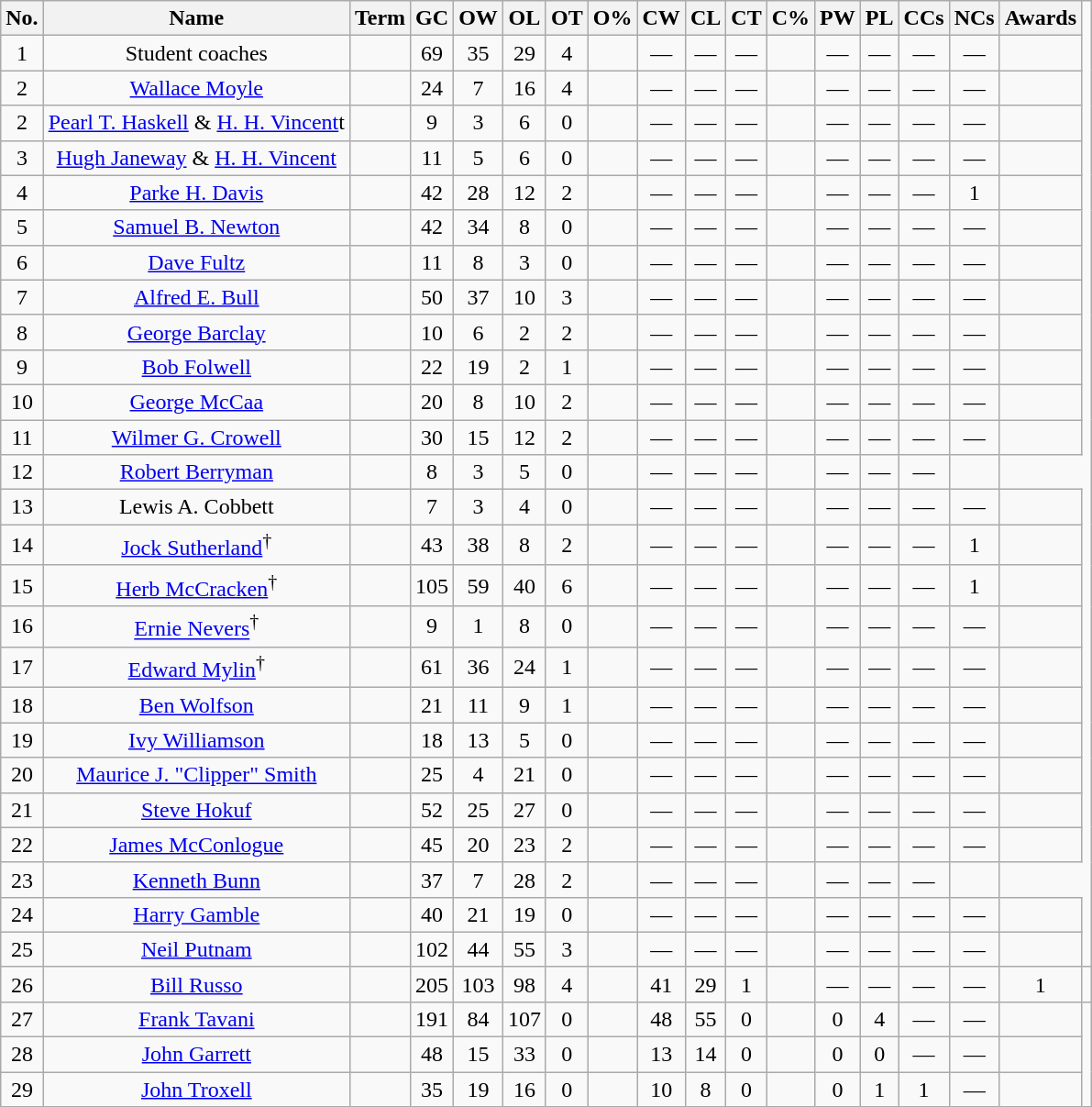<table class="wikitable sortable" style="text-align:center">
<tr>
<th>No.</th>
<th>Name</th>
<th>Term</th>
<th>GC</th>
<th>OW</th>
<th>OL</th>
<th>OT</th>
<th>O%</th>
<th>CW</th>
<th>CL</th>
<th>CT</th>
<th>C%</th>
<th>PW</th>
<th>PL</th>
<th>CCs</th>
<th>NCs</th>
<th class="unsortable">Awards</th>
</tr>
<tr>
<td>1</td>
<td>Student coaches</td>
<td></td>
<td>69</td>
<td>35</td>
<td>29</td>
<td>4</td>
<td></td>
<td>—</td>
<td>—</td>
<td>—</td>
<td></td>
<td>—</td>
<td>—</td>
<td>—</td>
<td>—</td>
<td></td>
</tr>
<tr>
<td>2</td>
<td><a href='#'>Wallace Moyle</a></td>
<td></td>
<td>24</td>
<td>7</td>
<td>16</td>
<td>4</td>
<td></td>
<td>—</td>
<td>—</td>
<td>—</td>
<td></td>
<td>—</td>
<td>—</td>
<td>—</td>
<td>—</td>
<td></td>
</tr>
<tr>
<td>2</td>
<td><a href='#'>Pearl T. Haskell</a> & <a href='#'>H. H. Vincent</a>t</td>
<td></td>
<td>9</td>
<td>3</td>
<td>6</td>
<td>0</td>
<td></td>
<td>—</td>
<td>—</td>
<td>—</td>
<td></td>
<td>—</td>
<td>—</td>
<td>—</td>
<td>—</td>
<td></td>
</tr>
<tr>
<td>3</td>
<td><a href='#'>Hugh Janeway</a> & <a href='#'>H. H. Vincent</a></td>
<td></td>
<td>11</td>
<td>5</td>
<td>6</td>
<td>0</td>
<td></td>
<td>—</td>
<td>—</td>
<td>—</td>
<td></td>
<td>—</td>
<td>—</td>
<td>—</td>
<td>—</td>
<td></td>
</tr>
<tr>
<td>4</td>
<td><a href='#'>Parke H. Davis</a></td>
<td></td>
<td>42</td>
<td>28</td>
<td>12</td>
<td>2</td>
<td></td>
<td>—</td>
<td>—</td>
<td>—</td>
<td></td>
<td>—</td>
<td>—</td>
<td>—</td>
<td>1</td>
<td></td>
</tr>
<tr>
<td>5</td>
<td><a href='#'>Samuel B. Newton</a></td>
<td></td>
<td>42</td>
<td>34</td>
<td>8</td>
<td>0</td>
<td></td>
<td>—</td>
<td>—</td>
<td>—</td>
<td></td>
<td>—</td>
<td>—</td>
<td>—</td>
<td>—</td>
<td></td>
</tr>
<tr>
<td>6</td>
<td><a href='#'>Dave Fultz</a></td>
<td></td>
<td>11</td>
<td>8</td>
<td>3</td>
<td>0</td>
<td></td>
<td>—</td>
<td>—</td>
<td>—</td>
<td></td>
<td>—</td>
<td>—</td>
<td>—</td>
<td>—</td>
<td></td>
</tr>
<tr>
<td>7</td>
<td><a href='#'>Alfred E. Bull</a></td>
<td></td>
<td>50</td>
<td>37</td>
<td>10</td>
<td>3</td>
<td></td>
<td>—</td>
<td>—</td>
<td>—</td>
<td></td>
<td>—</td>
<td>—</td>
<td>—</td>
<td>—</td>
<td></td>
</tr>
<tr>
<td>8</td>
<td><a href='#'>George Barclay</a></td>
<td></td>
<td>10</td>
<td>6</td>
<td>2</td>
<td>2</td>
<td></td>
<td>—</td>
<td>—</td>
<td>—</td>
<td></td>
<td>—</td>
<td>—</td>
<td>—</td>
<td>—</td>
<td></td>
</tr>
<tr>
<td>9</td>
<td><a href='#'>Bob Folwell</a></td>
<td></td>
<td>22</td>
<td>19</td>
<td>2</td>
<td>1</td>
<td></td>
<td>—</td>
<td>—</td>
<td>—</td>
<td></td>
<td>—</td>
<td>—</td>
<td>—</td>
<td>—</td>
<td></td>
</tr>
<tr>
<td>10</td>
<td><a href='#'>George McCaa</a></td>
<td></td>
<td>20</td>
<td>8</td>
<td>10</td>
<td>2</td>
<td></td>
<td>—</td>
<td>—</td>
<td>—</td>
<td></td>
<td>—</td>
<td>—</td>
<td>—</td>
<td>—</td>
<td></td>
</tr>
<tr>
<td>11</td>
<td><a href='#'>Wilmer G. Crowell</a></td>
<td></td>
<td>30</td>
<td>15</td>
<td>12</td>
<td>2</td>
<td></td>
<td>—</td>
<td>—</td>
<td>—</td>
<td></td>
<td>—</td>
<td>—</td>
<td>—</td>
<td>—</td>
<td></td>
</tr>
<tr>
<td>12</td>
<td><a href='#'>Robert Berryman</a></td>
<td></td>
<td>8</td>
<td>3</td>
<td>5</td>
<td>0</td>
<td></td>
<td>—</td>
<td>—</td>
<td>—</td>
<td></td>
<td>—</td>
<td>—</td>
<td>—</td>
<td></td>
</tr>
<tr>
<td>13</td>
<td>Lewis A. Cobbett</td>
<td></td>
<td>7</td>
<td>3</td>
<td>4</td>
<td>0</td>
<td></td>
<td>—</td>
<td>—</td>
<td>—</td>
<td></td>
<td>—</td>
<td>—</td>
<td>—</td>
<td>—</td>
<td></td>
</tr>
<tr>
<td>14</td>
<td><a href='#'>Jock Sutherland</a><sup>†</sup></td>
<td></td>
<td>43</td>
<td>38</td>
<td>8</td>
<td>2</td>
<td></td>
<td>—</td>
<td>—</td>
<td>—</td>
<td></td>
<td>—</td>
<td>—</td>
<td>—</td>
<td>1</td>
<td></td>
</tr>
<tr>
<td>15</td>
<td><a href='#'>Herb McCracken</a><sup>†</sup></td>
<td></td>
<td>105</td>
<td>59</td>
<td>40</td>
<td>6</td>
<td></td>
<td>—</td>
<td>—</td>
<td>—</td>
<td></td>
<td>—</td>
<td>—</td>
<td>—</td>
<td>1</td>
<td></td>
</tr>
<tr>
<td>16</td>
<td><a href='#'>Ernie Nevers</a><sup>†</sup></td>
<td></td>
<td>9</td>
<td>1</td>
<td>8</td>
<td>0</td>
<td></td>
<td>—</td>
<td>—</td>
<td>—</td>
<td></td>
<td>—</td>
<td>—</td>
<td>—</td>
<td>—</td>
<td></td>
</tr>
<tr>
<td>17</td>
<td><a href='#'>Edward Mylin</a><sup>†</sup></td>
<td></td>
<td>61</td>
<td>36</td>
<td>24</td>
<td>1</td>
<td></td>
<td>—</td>
<td>—</td>
<td>—</td>
<td></td>
<td>—</td>
<td>—</td>
<td>—</td>
<td>—</td>
<td></td>
</tr>
<tr>
<td>18</td>
<td><a href='#'>Ben Wolfson</a></td>
<td></td>
<td>21</td>
<td>11</td>
<td>9</td>
<td>1</td>
<td></td>
<td>—</td>
<td>—</td>
<td>—</td>
<td></td>
<td>—</td>
<td>—</td>
<td>—</td>
<td>—</td>
<td></td>
</tr>
<tr>
<td>19</td>
<td><a href='#'>Ivy Williamson</a></td>
<td></td>
<td>18</td>
<td>13</td>
<td>5</td>
<td>0</td>
<td></td>
<td>—</td>
<td>—</td>
<td>—</td>
<td></td>
<td>—</td>
<td>—</td>
<td>—</td>
<td>—</td>
<td></td>
</tr>
<tr>
<td>20</td>
<td><a href='#'>Maurice J. "Clipper" Smith</a></td>
<td></td>
<td>25</td>
<td>4</td>
<td>21</td>
<td>0</td>
<td></td>
<td>—</td>
<td>—</td>
<td>—</td>
<td></td>
<td>—</td>
<td>—</td>
<td>—</td>
<td>—</td>
<td></td>
</tr>
<tr>
<td>21</td>
<td><a href='#'>Steve Hokuf</a></td>
<td></td>
<td>52</td>
<td>25</td>
<td>27</td>
<td>0</td>
<td></td>
<td>—</td>
<td>—</td>
<td>—</td>
<td></td>
<td>—</td>
<td>—</td>
<td>—</td>
<td>—</td>
<td></td>
</tr>
<tr>
<td>22</td>
<td><a href='#'>James McConlogue</a></td>
<td></td>
<td>45</td>
<td>20</td>
<td>23</td>
<td>2</td>
<td></td>
<td>—</td>
<td>—</td>
<td>—</td>
<td></td>
<td>—</td>
<td>—</td>
<td>—</td>
<td>—</td>
<td></td>
</tr>
<tr>
<td>23</td>
<td><a href='#'>Kenneth Bunn</a></td>
<td></td>
<td>37</td>
<td>7</td>
<td>28</td>
<td>2</td>
<td></td>
<td>—</td>
<td>—</td>
<td>—</td>
<td></td>
<td>—</td>
<td>—</td>
<td>—</td>
<td></td>
</tr>
<tr>
<td>24</td>
<td><a href='#'>Harry Gamble</a></td>
<td></td>
<td>40</td>
<td>21</td>
<td>19</td>
<td>0</td>
<td></td>
<td>—</td>
<td>—</td>
<td>—</td>
<td></td>
<td>—</td>
<td>—</td>
<td>—</td>
<td>—</td>
<td></td>
</tr>
<tr>
<td>25</td>
<td><a href='#'>Neil Putnam</a></td>
<td></td>
<td>102</td>
<td>44</td>
<td>55</td>
<td>3</td>
<td></td>
<td>—</td>
<td>—</td>
<td>—</td>
<td></td>
<td>—</td>
<td>—</td>
<td>—</td>
<td>—</td>
<td></td>
</tr>
<tr>
<td>26</td>
<td><a href='#'>Bill Russo</a></td>
<td></td>
<td>205</td>
<td>103</td>
<td>98</td>
<td>4</td>
<td></td>
<td>41</td>
<td>29</td>
<td>1</td>
<td></td>
<td>—</td>
<td>—</td>
<td>—</td>
<td>—</td>
<td>1</td>
<td></td>
</tr>
<tr>
<td>27</td>
<td><a href='#'>Frank Tavani</a></td>
<td></td>
<td>191</td>
<td>84</td>
<td>107</td>
<td>0</td>
<td></td>
<td>48</td>
<td>55</td>
<td>0</td>
<td></td>
<td>0</td>
<td>4</td>
<td>—</td>
<td>—</td>
<td></td>
</tr>
<tr>
<td>28</td>
<td><a href='#'>John Garrett</a></td>
<td></td>
<td>48</td>
<td>15</td>
<td>33</td>
<td>0</td>
<td></td>
<td>13</td>
<td>14</td>
<td>0</td>
<td></td>
<td>0</td>
<td>0</td>
<td>—</td>
<td>—</td>
<td></td>
</tr>
<tr>
<td>29</td>
<td><a href='#'>John Troxell</a></td>
<td></td>
<td>35</td>
<td>19</td>
<td>16</td>
<td>0</td>
<td></td>
<td>10</td>
<td>8</td>
<td>0</td>
<td></td>
<td>0</td>
<td>1</td>
<td>1</td>
<td>—</td>
<td></td>
</tr>
</table>
